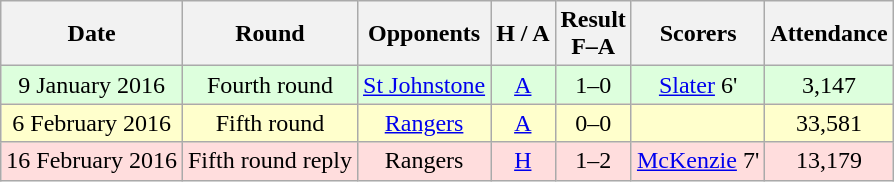<table class="wikitable" style="text-align:center">
<tr>
<th>Date</th>
<th>Round</th>
<th>Opponents</th>
<th>H / A</th>
<th>Result<br>F–A</th>
<th>Scorers</th>
<th>Attendance</th>
</tr>
<tr bgcolor=#ddffdd>
<td>9 January 2016</td>
<td>Fourth round</td>
<td><a href='#'>St Johnstone</a></td>
<td><a href='#'>A</a></td>
<td>1–0</td>
<td><a href='#'>Slater</a> 6'</td>
<td>3,147</td>
</tr>
<tr bgcolor=#ffffcc>
<td>6 February 2016</td>
<td>Fifth round</td>
<td><a href='#'>Rangers</a></td>
<td><a href='#'>A</a></td>
<td>0–0</td>
<td></td>
<td>33,581</td>
</tr>
<tr bgcolor=#ffdddd>
<td>16 February 2016</td>
<td>Fifth round reply</td>
<td>Rangers</td>
<td><a href='#'>H</a></td>
<td>1–2</td>
<td><a href='#'>McKenzie</a> 7'</td>
<td>13,179</td>
</tr>
</table>
